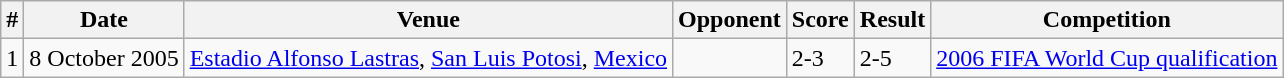<table class="wikitable">
<tr>
<th>#</th>
<th>Date</th>
<th>Venue</th>
<th>Opponent</th>
<th>Score</th>
<th>Result</th>
<th>Competition</th>
</tr>
<tr>
<td>1</td>
<td>8 October 2005</td>
<td><a href='#'>Estadio Alfonso Lastras</a>, <a href='#'>San Luis Potosi</a>, <a href='#'>Mexico</a></td>
<td></td>
<td>2-3</td>
<td>2-5</td>
<td><a href='#'>2006 FIFA World Cup qualification</a></td>
</tr>
</table>
